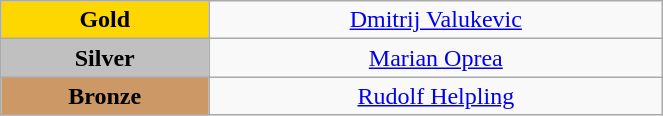<table class="wikitable" style="text-align:center; " width="35%">
<tr>
<td bgcolor="gold"><strong>Gold</strong></td>
<td><a href='#'>Dmitrij Valukevic</a><br>  <small><em></em></small></td>
</tr>
<tr>
<td bgcolor="silver"><strong>Silver</strong></td>
<td><a href='#'>Marian Oprea</a><br>  <small><em></em></small></td>
</tr>
<tr>
<td bgcolor="CC9966"><strong>Bronze</strong></td>
<td><a href='#'>Rudolf Helpling</a><br>  <small><em></em></small></td>
</tr>
</table>
